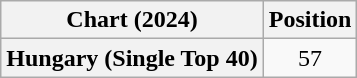<table class="wikitable sortable plainrowheaders" style="text-align:center">
<tr>
<th scope="col">Chart (2024)</th>
<th scope="col">Position</th>
</tr>
<tr>
<th scope="row">Hungary (Single Top 40)</th>
<td>57</td>
</tr>
</table>
